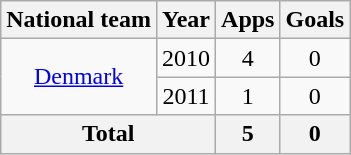<table class=wikitable style="text-align:center">
<tr>
<th>National team</th>
<th>Year</th>
<th>Apps</th>
<th>Goals</th>
</tr>
<tr>
<td rowspan="2"><a href='#'>Denmark</a></td>
<td>2010</td>
<td>4</td>
<td>0</td>
</tr>
<tr>
<td>2011</td>
<td>1</td>
<td>0</td>
</tr>
<tr>
<th colspan="2">Total</th>
<th>5</th>
<th>0</th>
</tr>
</table>
